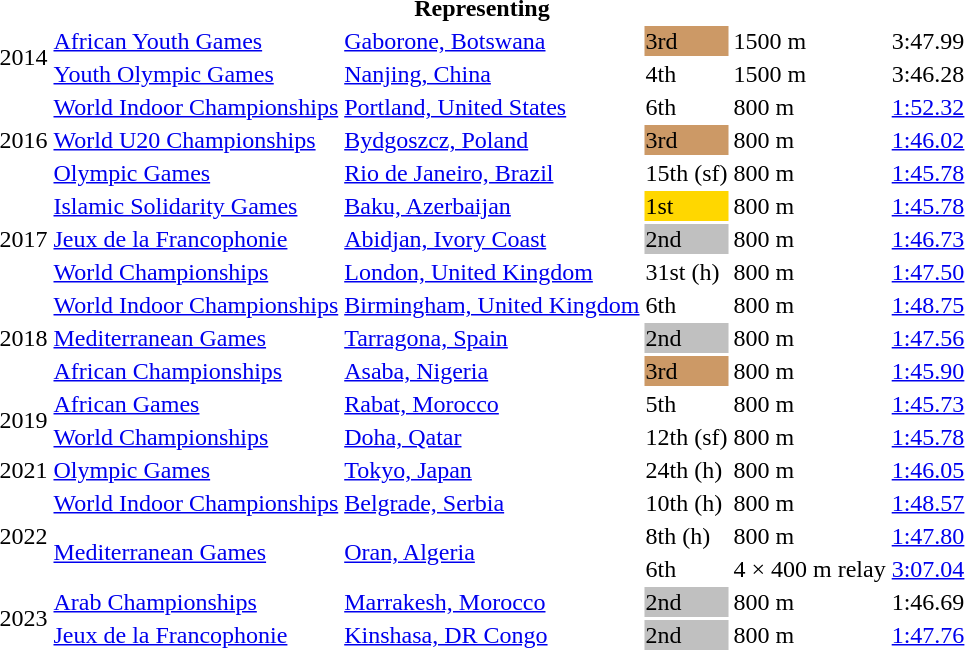<table>
<tr>
<th colspan="6">Representing </th>
</tr>
<tr>
<td rowspan=2>2014</td>
<td><a href='#'>African Youth Games</a></td>
<td><a href='#'>Gaborone, Botswana</a></td>
<td bgcolor=cc9966>3rd</td>
<td>1500 m</td>
<td>3:47.99</td>
</tr>
<tr>
<td><a href='#'>Youth Olympic Games</a></td>
<td><a href='#'>Nanjing, China</a></td>
<td>4th</td>
<td>1500 m</td>
<td>3:46.28</td>
</tr>
<tr>
<td rowspan=3>2016</td>
<td><a href='#'>World Indoor Championships</a></td>
<td><a href='#'>Portland, United States</a></td>
<td>6th</td>
<td>800 m</td>
<td><a href='#'>1:52.32</a></td>
</tr>
<tr>
<td><a href='#'>World U20 Championships</a></td>
<td><a href='#'>Bydgoszcz, Poland</a></td>
<td bgcolor=cc9966>3rd</td>
<td>800 m</td>
<td><a href='#'>1:46.02</a></td>
</tr>
<tr>
<td><a href='#'>Olympic Games</a></td>
<td><a href='#'>Rio de Janeiro, Brazil</a></td>
<td>15th (sf)</td>
<td>800 m</td>
<td><a href='#'>1:45.78</a></td>
</tr>
<tr>
<td rowspan=3>2017</td>
<td><a href='#'>Islamic Solidarity Games</a></td>
<td><a href='#'>Baku, Azerbaijan</a></td>
<td bgcolor=gold>1st</td>
<td>800 m</td>
<td><a href='#'>1:45.78</a></td>
</tr>
<tr>
<td><a href='#'>Jeux de la Francophonie</a></td>
<td><a href='#'>Abidjan, Ivory Coast</a></td>
<td bgcolor=silver>2nd</td>
<td>800 m</td>
<td><a href='#'>1:46.73</a></td>
</tr>
<tr>
<td><a href='#'>World Championships</a></td>
<td><a href='#'>London, United Kingdom</a></td>
<td>31st (h)</td>
<td>800 m</td>
<td><a href='#'>1:47.50</a></td>
</tr>
<tr>
<td rowspan=3>2018</td>
<td><a href='#'>World Indoor Championships</a></td>
<td><a href='#'>Birmingham, United Kingdom</a></td>
<td>6th</td>
<td>800 m</td>
<td><a href='#'>1:48.75</a></td>
</tr>
<tr>
<td><a href='#'>Mediterranean Games</a></td>
<td><a href='#'>Tarragona, Spain</a></td>
<td bgcolor="silver">2nd</td>
<td>800 m</td>
<td><a href='#'>1:47.56</a></td>
</tr>
<tr>
<td><a href='#'>African Championships</a></td>
<td><a href='#'>Asaba, Nigeria</a></td>
<td bgcolor=cc9966>3rd</td>
<td>800 m</td>
<td><a href='#'>1:45.90</a></td>
</tr>
<tr>
<td rowspan=2>2019</td>
<td><a href='#'>African Games</a></td>
<td><a href='#'>Rabat, Morocco</a></td>
<td>5th</td>
<td>800 m</td>
<td><a href='#'>1:45.73</a></td>
</tr>
<tr>
<td><a href='#'>World Championships</a></td>
<td><a href='#'>Doha, Qatar</a></td>
<td>12th (sf)</td>
<td>800 m</td>
<td><a href='#'>1:45.78</a></td>
</tr>
<tr>
<td>2021</td>
<td><a href='#'>Olympic Games</a></td>
<td><a href='#'>Tokyo, Japan</a></td>
<td>24th (h)</td>
<td>800 m</td>
<td><a href='#'>1:46.05</a></td>
</tr>
<tr>
<td rowspan=3>2022</td>
<td><a href='#'>World Indoor Championships</a></td>
<td><a href='#'>Belgrade, Serbia</a></td>
<td>10th (h)</td>
<td>800 m</td>
<td><a href='#'>1:48.57</a></td>
</tr>
<tr>
<td rowspan=2><a href='#'>Mediterranean Games</a></td>
<td rowspan=2><a href='#'>Oran, Algeria</a></td>
<td>8th (h)</td>
<td>800 m</td>
<td><a href='#'>1:47.80</a></td>
</tr>
<tr>
<td>6th</td>
<td>4 × 400 m relay</td>
<td><a href='#'>3:07.04</a></td>
</tr>
<tr>
<td rowspan=2>2023</td>
<td><a href='#'>Arab Championships</a></td>
<td><a href='#'>Marrakesh, Morocco</a></td>
<td bgcolor=silver>2nd</td>
<td>800 m</td>
<td>1:46.69</td>
</tr>
<tr>
<td><a href='#'>Jeux de la Francophonie</a></td>
<td><a href='#'>Kinshasa, DR Congo</a></td>
<td bgcolor=silver>2nd</td>
<td>800 m</td>
<td><a href='#'>1:47.76</a></td>
</tr>
</table>
